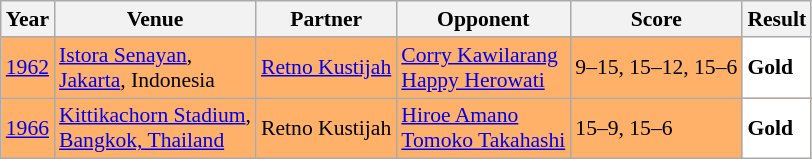<table class="sortable wikitable" style="font-size: 90%;">
<tr>
<th>Year</th>
<th>Venue</th>
<th>Partner</th>
<th>Opponent</th>
<th>Score</th>
<th>Result</th>
</tr>
<tr style="background:#FFB069">
<td align="center"><a href='#'>1962</a></td>
<td align="left"><a href='#'>Istora Senayan</a>,<br> <a href='#'>Jakarta</a>, Indonesia</td>
<td align="left"> <a href='#'>Retno Kustijah</a></td>
<td align="left"> <a href='#'>Corry Kawilarang</a><br> <a href='#'>Happy Herowati</a></td>
<td align="left">9–15, 15–12, 15–6</td>
<td style="text-align:left; background:white"> <strong>Gold</strong></td>
</tr>
<tr style="background:#FFB069">
<td align="center"><a href='#'>1966</a></td>
<td align="left"><a href='#'>Kittikachorn Stadium</a>,<br> <a href='#'>Bangkok, Thailand</a></td>
<td align="left"> Retno Kustijah</td>
<td align="left"> <a href='#'>Hiroe Amano</a><br> <a href='#'>Tomoko Takahashi</a></td>
<td align="left">15–9, 15–6</td>
<td style="text-align:left; background:white"> <strong>Gold</strong></td>
</tr>
</table>
